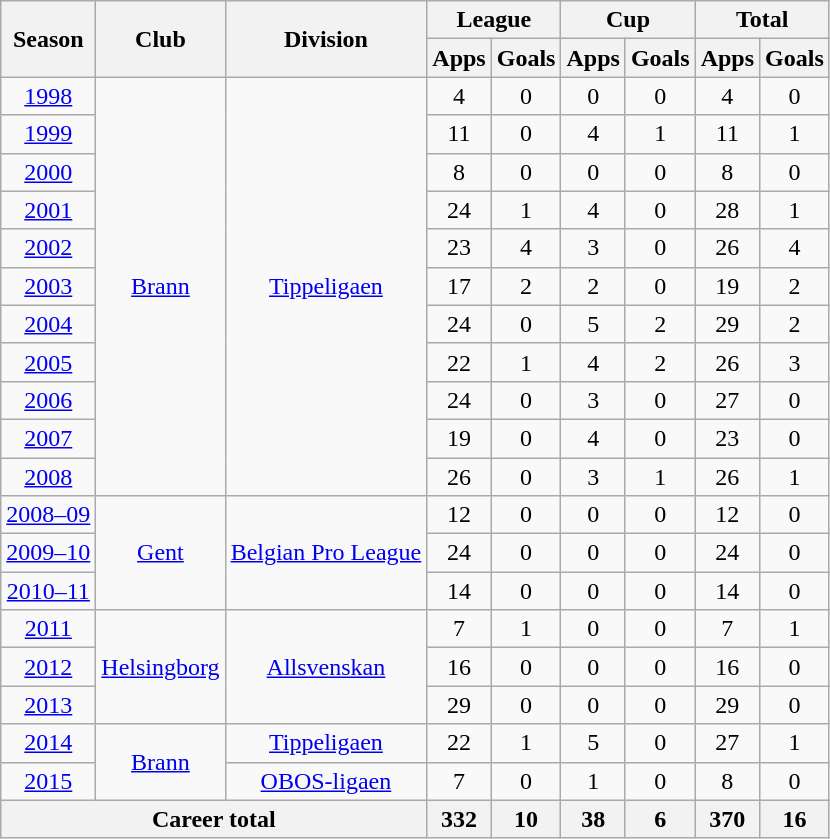<table class="wikitable" style="text-align:center">
<tr>
<th rowspan="2">Season</th>
<th rowspan="2">Club</th>
<th rowspan="2">Division</th>
<th colspan="2">League</th>
<th colspan="2">Cup</th>
<th colspan="2">Total</th>
</tr>
<tr>
<th>Apps</th>
<th>Goals</th>
<th>Apps</th>
<th>Goals</th>
<th>Apps</th>
<th>Goals</th>
</tr>
<tr>
<td><a href='#'>1998</a></td>
<td rowspan="11"><a href='#'>Brann</a></td>
<td rowspan="11"><a href='#'>Tippeligaen</a></td>
<td>4</td>
<td>0</td>
<td>0</td>
<td>0</td>
<td>4</td>
<td>0</td>
</tr>
<tr>
<td><a href='#'>1999</a></td>
<td>11</td>
<td>0</td>
<td>4</td>
<td>1</td>
<td>11</td>
<td>1</td>
</tr>
<tr>
<td><a href='#'>2000</a></td>
<td>8</td>
<td>0</td>
<td>0</td>
<td>0</td>
<td>8</td>
<td>0</td>
</tr>
<tr>
<td><a href='#'>2001</a></td>
<td>24</td>
<td>1</td>
<td>4</td>
<td>0</td>
<td>28</td>
<td>1</td>
</tr>
<tr>
<td><a href='#'>2002</a></td>
<td>23</td>
<td>4</td>
<td>3</td>
<td>0</td>
<td>26</td>
<td>4</td>
</tr>
<tr>
<td><a href='#'>2003</a></td>
<td>17</td>
<td>2</td>
<td>2</td>
<td>0</td>
<td>19</td>
<td>2</td>
</tr>
<tr>
<td><a href='#'>2004</a></td>
<td>24</td>
<td>0</td>
<td>5</td>
<td>2</td>
<td>29</td>
<td>2</td>
</tr>
<tr>
<td><a href='#'>2005</a></td>
<td>22</td>
<td>1</td>
<td>4</td>
<td>2</td>
<td>26</td>
<td>3</td>
</tr>
<tr>
<td><a href='#'>2006</a></td>
<td>24</td>
<td>0</td>
<td>3</td>
<td>0</td>
<td>27</td>
<td>0</td>
</tr>
<tr>
<td><a href='#'>2007</a></td>
<td>19</td>
<td>0</td>
<td>4</td>
<td>0</td>
<td>23</td>
<td>0</td>
</tr>
<tr>
<td><a href='#'>2008</a></td>
<td>26</td>
<td>0</td>
<td>3</td>
<td>1</td>
<td>26</td>
<td>1</td>
</tr>
<tr>
<td><a href='#'>2008–09</a></td>
<td rowspan="3"><a href='#'>Gent</a></td>
<td rowspan="3"><a href='#'>Belgian Pro League</a></td>
<td>12</td>
<td>0</td>
<td>0</td>
<td>0</td>
<td>12</td>
<td>0</td>
</tr>
<tr>
<td><a href='#'>2009–10</a></td>
<td>24</td>
<td>0</td>
<td>0</td>
<td>0</td>
<td>24</td>
<td>0</td>
</tr>
<tr>
<td><a href='#'>2010–11</a></td>
<td>14</td>
<td>0</td>
<td>0</td>
<td>0</td>
<td>14</td>
<td>0</td>
</tr>
<tr>
<td><a href='#'>2011</a></td>
<td rowspan="3"><a href='#'>Helsingborg</a></td>
<td rowspan="3"><a href='#'>Allsvenskan</a></td>
<td>7</td>
<td>1</td>
<td>0</td>
<td>0</td>
<td>7</td>
<td>1</td>
</tr>
<tr>
<td><a href='#'>2012</a></td>
<td>16</td>
<td>0</td>
<td>0</td>
<td>0</td>
<td>16</td>
<td>0</td>
</tr>
<tr>
<td><a href='#'>2013</a></td>
<td>29</td>
<td>0</td>
<td>0</td>
<td>0</td>
<td>29</td>
<td>0</td>
</tr>
<tr>
<td><a href='#'>2014</a></td>
<td rowspan="2"><a href='#'>Brann</a></td>
<td><a href='#'>Tippeligaen</a></td>
<td>22</td>
<td>1</td>
<td>5</td>
<td>0</td>
<td>27</td>
<td>1</td>
</tr>
<tr>
<td><a href='#'>2015</a></td>
<td><a href='#'>OBOS-ligaen</a></td>
<td>7</td>
<td>0</td>
<td>1</td>
<td>0</td>
<td>8</td>
<td>0</td>
</tr>
<tr>
<th colspan="3">Career total</th>
<th>332</th>
<th>10</th>
<th>38</th>
<th>6</th>
<th>370</th>
<th>16</th>
</tr>
</table>
